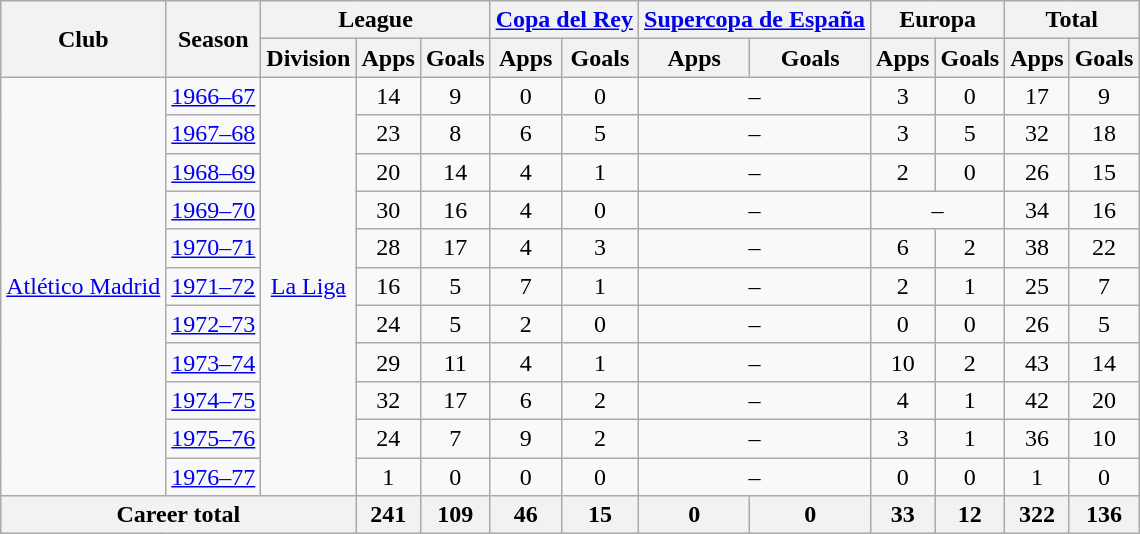<table class="wikitable" style="text-align:center">
<tr>
<th rowspan="2">Club</th>
<th rowspan="2">Season</th>
<th colspan="3">League</th>
<th colspan="2"><a href='#'>Copa del Rey</a></th>
<th colspan="2"><a href='#'>Supercopa de España</a></th>
<th colspan="2">Europa</th>
<th colspan="2">Total</th>
</tr>
<tr>
<th>Division</th>
<th>Apps</th>
<th>Goals</th>
<th>Apps</th>
<th>Goals</th>
<th>Apps</th>
<th>Goals</th>
<th>Apps</th>
<th>Goals</th>
<th>Apps</th>
<th>Goals</th>
</tr>
<tr>
<td rowspan="11"><a href='#'>Atlético Madrid</a></td>
<td><a href='#'>1966–67</a></td>
<td rowspan="11"><a href='#'>La Liga</a></td>
<td>14</td>
<td>9</td>
<td>0</td>
<td>0</td>
<td colspan="2">–</td>
<td>3</td>
<td>0</td>
<td>17</td>
<td>9</td>
</tr>
<tr>
<td><a href='#'>1967–68</a></td>
<td>23</td>
<td>8</td>
<td>6</td>
<td>5</td>
<td colspan="2">–</td>
<td>3</td>
<td>5</td>
<td>32</td>
<td>18</td>
</tr>
<tr>
<td><a href='#'>1968–69</a></td>
<td>20</td>
<td>14</td>
<td>4</td>
<td>1</td>
<td colspan="2">–</td>
<td>2</td>
<td>0</td>
<td>26</td>
<td>15</td>
</tr>
<tr>
<td><a href='#'>1969–70</a></td>
<td>30</td>
<td>16</td>
<td>4</td>
<td>0</td>
<td colspan="2">–</td>
<td colspan="2">–</td>
<td>34</td>
<td>16</td>
</tr>
<tr>
<td><a href='#'>1970–71</a></td>
<td>28</td>
<td>17</td>
<td>4</td>
<td>3</td>
<td colspan="2">–</td>
<td>6</td>
<td>2</td>
<td>38</td>
<td>22</td>
</tr>
<tr>
<td><a href='#'>1971–72</a></td>
<td>16</td>
<td>5</td>
<td>7</td>
<td>1</td>
<td colspan="2">–</td>
<td>2</td>
<td>1</td>
<td>25</td>
<td>7</td>
</tr>
<tr>
<td><a href='#'>1972–73</a></td>
<td>24</td>
<td>5</td>
<td>2</td>
<td>0</td>
<td colspan="2">–</td>
<td>0</td>
<td>0</td>
<td>26</td>
<td>5</td>
</tr>
<tr>
<td><a href='#'>1973–74</a></td>
<td>29</td>
<td>11</td>
<td>4</td>
<td>1</td>
<td colspan="2">–</td>
<td>10</td>
<td>2</td>
<td>43</td>
<td>14</td>
</tr>
<tr>
<td><a href='#'>1974–75</a></td>
<td>32</td>
<td>17</td>
<td>6</td>
<td>2</td>
<td colspan="2">–</td>
<td>4</td>
<td>1</td>
<td>42</td>
<td>20</td>
</tr>
<tr>
<td><a href='#'>1975–76</a></td>
<td>24</td>
<td>7</td>
<td>9</td>
<td>2</td>
<td colspan="2">–</td>
<td>3</td>
<td>1</td>
<td>36</td>
<td>10</td>
</tr>
<tr>
<td><a href='#'>1976–77</a></td>
<td>1</td>
<td>0</td>
<td>0</td>
<td>0</td>
<td colspan="2">–</td>
<td>0</td>
<td>0</td>
<td>1</td>
<td>0</td>
</tr>
<tr>
<th colspan="3">Career total</th>
<th>241</th>
<th>109</th>
<th>46</th>
<th>15</th>
<th>0</th>
<th>0</th>
<th>33</th>
<th>12</th>
<th>322</th>
<th>136</th>
</tr>
</table>
